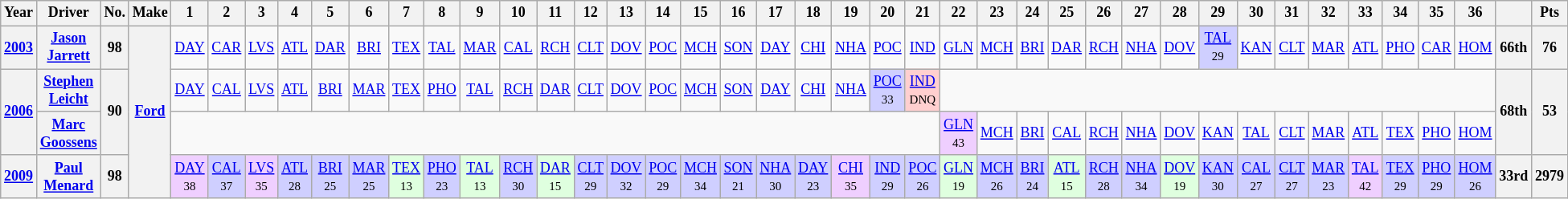<table class="wikitable" style="text-align:center; font-size:75%">
<tr>
<th>Year</th>
<th>Driver</th>
<th>No.</th>
<th>Make</th>
<th>1</th>
<th>2</th>
<th>3</th>
<th>4</th>
<th>5</th>
<th>6</th>
<th>7</th>
<th>8</th>
<th>9</th>
<th>10</th>
<th>11</th>
<th>12</th>
<th>13</th>
<th>14</th>
<th>15</th>
<th>16</th>
<th>17</th>
<th>18</th>
<th>19</th>
<th>20</th>
<th>21</th>
<th>22</th>
<th>23</th>
<th>24</th>
<th>25</th>
<th>26</th>
<th>27</th>
<th>28</th>
<th>29</th>
<th>30</th>
<th>31</th>
<th>32</th>
<th>33</th>
<th>34</th>
<th>35</th>
<th>36</th>
<th></th>
<th>Pts</th>
</tr>
<tr>
<th><a href='#'>2003</a></th>
<th><a href='#'>Jason Jarrett</a></th>
<th>98</th>
<th rowspan=4><a href='#'>Ford</a></th>
<td><a href='#'>DAY</a></td>
<td><a href='#'>CAR</a></td>
<td><a href='#'>LVS</a></td>
<td><a href='#'>ATL</a></td>
<td><a href='#'>DAR</a></td>
<td><a href='#'>BRI</a></td>
<td><a href='#'>TEX</a></td>
<td><a href='#'>TAL</a></td>
<td><a href='#'>MAR</a></td>
<td><a href='#'>CAL</a></td>
<td><a href='#'>RCH</a></td>
<td><a href='#'>CLT</a></td>
<td><a href='#'>DOV</a></td>
<td><a href='#'>POC</a></td>
<td><a href='#'>MCH</a></td>
<td><a href='#'>SON</a></td>
<td><a href='#'>DAY</a></td>
<td><a href='#'>CHI</a></td>
<td><a href='#'>NHA</a></td>
<td><a href='#'>POC</a></td>
<td><a href='#'>IND</a></td>
<td><a href='#'>GLN</a></td>
<td><a href='#'>MCH</a></td>
<td><a href='#'>BRI</a></td>
<td><a href='#'>DAR</a></td>
<td><a href='#'>RCH</a></td>
<td><a href='#'>NHA</a></td>
<td><a href='#'>DOV</a></td>
<td style="background:#CFCFFF;"><a href='#'>TAL</a><br><small>29</small></td>
<td><a href='#'>KAN</a></td>
<td><a href='#'>CLT</a></td>
<td><a href='#'>MAR</a></td>
<td><a href='#'>ATL</a></td>
<td><a href='#'>PHO</a></td>
<td><a href='#'>CAR</a></td>
<td><a href='#'>HOM</a></td>
<th>66th</th>
<th>76</th>
</tr>
<tr>
<th rowspan=2><a href='#'>2006</a></th>
<th><a href='#'>Stephen Leicht</a></th>
<th rowspan=2>90</th>
<td><a href='#'>DAY</a></td>
<td><a href='#'>CAL</a></td>
<td><a href='#'>LVS</a></td>
<td><a href='#'>ATL</a></td>
<td><a href='#'>BRI</a></td>
<td><a href='#'>MAR</a></td>
<td><a href='#'>TEX</a></td>
<td><a href='#'>PHO</a></td>
<td><a href='#'>TAL</a></td>
<td><a href='#'>RCH</a></td>
<td><a href='#'>DAR</a></td>
<td><a href='#'>CLT</a></td>
<td><a href='#'>DOV</a></td>
<td><a href='#'>POC</a></td>
<td><a href='#'>MCH</a></td>
<td><a href='#'>SON</a></td>
<td><a href='#'>DAY</a></td>
<td><a href='#'>CHI</a></td>
<td><a href='#'>NHA</a></td>
<td style="background:#CFCFFF;"><a href='#'>POC</a><br><small>33</small></td>
<td style="background:#FFCFCF;"><a href='#'>IND</a><br><small>DNQ</small></td>
<td colspan=15></td>
<th rowspan=2>68th</th>
<th rowspan=2>53</th>
</tr>
<tr>
<th><a href='#'>Marc Goossens</a></th>
<td colspan=21></td>
<td style="background:#EFCFFF;"><a href='#'>GLN</a><br><small>43</small></td>
<td><a href='#'>MCH</a></td>
<td><a href='#'>BRI</a></td>
<td><a href='#'>CAL</a></td>
<td><a href='#'>RCH</a></td>
<td><a href='#'>NHA</a></td>
<td><a href='#'>DOV</a></td>
<td><a href='#'>KAN</a></td>
<td><a href='#'>TAL</a></td>
<td><a href='#'>CLT</a></td>
<td><a href='#'>MAR</a></td>
<td><a href='#'>ATL</a></td>
<td><a href='#'>TEX</a></td>
<td><a href='#'>PHO</a></td>
<td><a href='#'>HOM</a></td>
</tr>
<tr>
<th><a href='#'>2009</a></th>
<th><a href='#'>Paul Menard</a></th>
<th>98</th>
<td style="background:#EFCFFF;"><a href='#'>DAY</a><br><small>38</small></td>
<td style="background:#CFCFFF;"><a href='#'>CAL</a><br><small>37</small></td>
<td style="background:#EFCFFF;"><a href='#'>LVS</a><br><small>35</small></td>
<td style="background:#CFCFFF;"><a href='#'>ATL</a><br><small>28</small></td>
<td style="background:#CFCFFF;"><a href='#'>BRI</a><br><small>25</small></td>
<td style="background:#CFCFFF;"><a href='#'>MAR</a><br><small>25</small></td>
<td style="background:#DFFFDF;"><a href='#'>TEX</a><br><small>13</small></td>
<td style="background:#CFCFFF;"><a href='#'>PHO</a><br><small>23</small></td>
<td style="background:#DFFFDF;"><a href='#'>TAL</a><br><small>13</small></td>
<td style="background:#CFCFFF;"><a href='#'>RCH</a><br><small>30</small></td>
<td style="background:#DFFFDF;"><a href='#'>DAR</a><br><small>15</small></td>
<td style="background:#CFCFFF;"><a href='#'>CLT</a><br><small>29</small></td>
<td style="background:#CFCFFF;"><a href='#'>DOV</a><br><small>32</small></td>
<td style="background:#CFCFFF;"><a href='#'>POC</a><br><small>29</small></td>
<td style="background:#CFCFFF;"><a href='#'>MCH</a><br><small>34</small></td>
<td style="background:#CFCFFF;"><a href='#'>SON</a><br><small>21</small></td>
<td style="background:#CFCFFF;"><a href='#'>NHA</a><br><small>30</small></td>
<td style="background:#CFCFFF;"><a href='#'>DAY</a><br><small>23</small></td>
<td style="background:#EFCFFF;"><a href='#'>CHI</a><br><small>35</small></td>
<td style="background:#CFCFFF;"><a href='#'>IND</a><br><small>29</small></td>
<td style="background:#CFCFFF;"><a href='#'>POC</a><br><small>26</small></td>
<td style="background:#DFFFDF;"><a href='#'>GLN</a><br><small>19</small></td>
<td style="background:#CFCFFF;"><a href='#'>MCH</a><br><small>26</small></td>
<td style="background:#CFCFFF;"><a href='#'>BRI</a><br><small>24</small></td>
<td style="background:#DFFFDF;"><a href='#'>ATL</a><br><small>15</small></td>
<td style="background:#CFCFFF;"><a href='#'>RCH</a><br><small>28</small></td>
<td style="background:#CFCFFF;"><a href='#'>NHA</a><br><small>34</small></td>
<td style="background:#DFFFDF;"><a href='#'>DOV</a><br><small>19</small></td>
<td style="background:#CFCFFF;"><a href='#'>KAN</a><br><small>30</small></td>
<td style="background:#CFCFFF;"><a href='#'>CAL</a><br><small>27</small></td>
<td style="background:#CFCFFF;"><a href='#'>CLT</a><br><small>27</small></td>
<td style="background:#CFCFFF;"><a href='#'>MAR</a><br><small>23</small></td>
<td style="background:#EFCFFF;"><a href='#'>TAL</a><br><small>42</small></td>
<td style="background:#CFCFFF;"><a href='#'>TEX</a><br><small>29</small></td>
<td style="background:#CFCFFF;"><a href='#'>PHO</a><br><small>29</small></td>
<td style="background:#CFCFFF;"><a href='#'>HOM</a><br><small>26</small></td>
<th>33rd</th>
<th>2979</th>
</tr>
</table>
